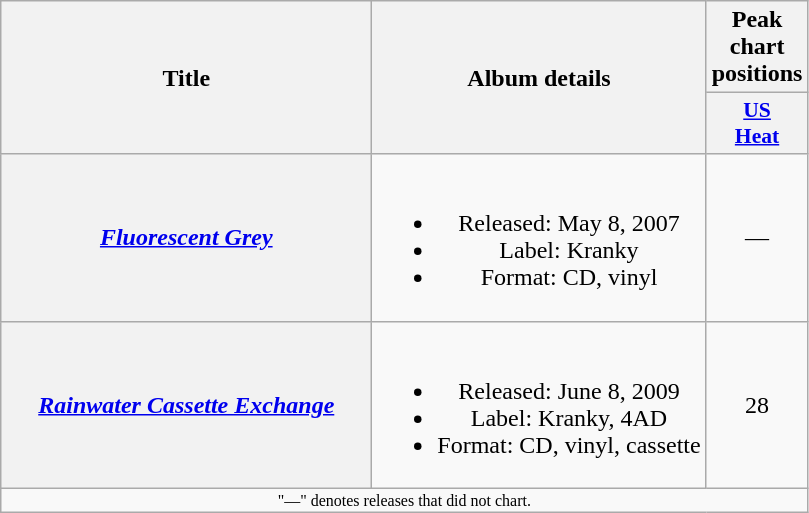<table class="wikitable plainrowheaders" style="text-align:center;">
<tr>
<th rowspan="2" style="width:15em;">Title</th>
<th rowspan="2">Album details</th>
<th>Peak chart positions</th>
</tr>
<tr>
<th style="width:2.5em;font-size:90%"><a href='#'>US<br>Heat</a><br></th>
</tr>
<tr>
<th scope="row"><em><a href='#'>Fluorescent Grey</a></em></th>
<td><br><ul><li>Released: May 8, 2007</li><li>Label: Kranky</li><li>Format: CD, vinyl</li></ul></td>
<td>—</td>
</tr>
<tr>
<th scope="row"><em><a href='#'>Rainwater Cassette Exchange</a></em></th>
<td><br><ul><li>Released: June 8, 2009</li><li>Label: Kranky, 4AD</li><li>Format: CD, vinyl, cassette</li></ul></td>
<td>28</td>
</tr>
<tr>
<td colspan="3" style="text-align:center; font-size:8pt;">"—" denotes releases that did not chart.</td>
</tr>
</table>
